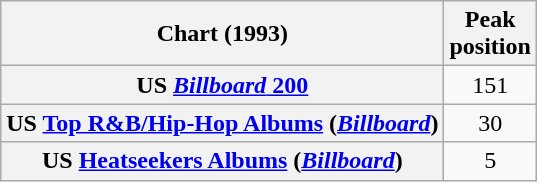<table class="wikitable sortable plainrowheaders" style="text-align:center">
<tr>
<th scope="col">Chart (1993)</th>
<th scope="col">Peak<br> position</th>
</tr>
<tr>
<th scope="row">US <a href='#'><em>Billboard</em> 200</a></th>
<td>151</td>
</tr>
<tr>
<th scope="row">US <a href='#'>Top R&B/Hip-Hop Albums</a> (<em><a href='#'>Billboard</a></em>)</th>
<td>30</td>
</tr>
<tr>
<th scope="row">US <a href='#'>Heatseekers Albums</a> (<em><a href='#'>Billboard</a></em>)</th>
<td>5</td>
</tr>
</table>
